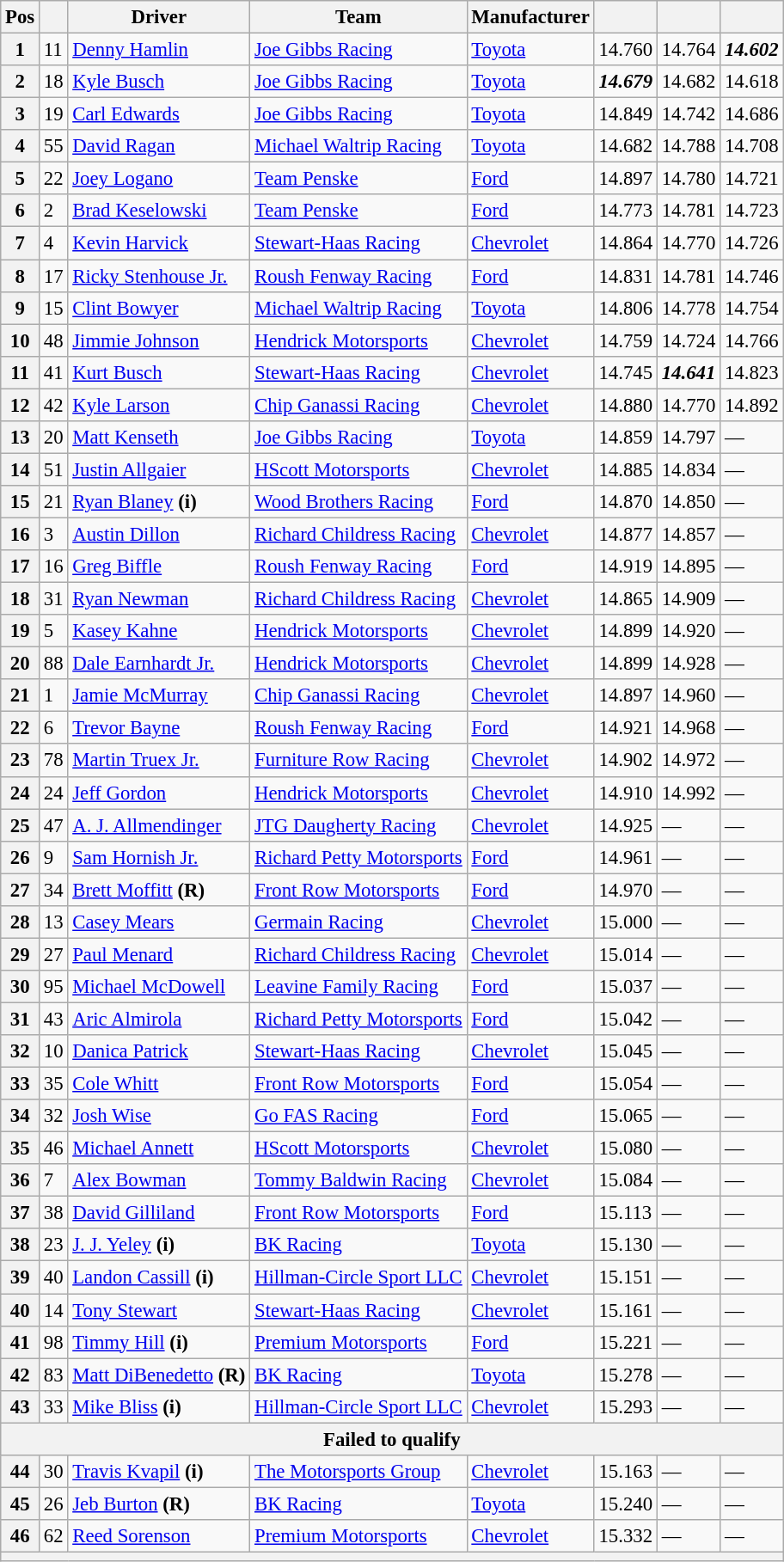<table class="wikitable" style="font-size:95%">
<tr>
<th>Pos</th>
<th></th>
<th>Driver</th>
<th>Team</th>
<th>Manufacturer</th>
<th></th>
<th></th>
<th></th>
</tr>
<tr>
<th>1</th>
<td>11</td>
<td><a href='#'>Denny Hamlin</a></td>
<td><a href='#'>Joe Gibbs Racing</a></td>
<td><a href='#'>Toyota</a></td>
<td>14.760</td>
<td>14.764</td>
<td><strong><em>14.602</em></strong></td>
</tr>
<tr>
<th>2</th>
<td>18</td>
<td><a href='#'>Kyle Busch</a></td>
<td><a href='#'>Joe Gibbs Racing</a></td>
<td><a href='#'>Toyota</a></td>
<td><strong><em>14.679</em></strong></td>
<td>14.682</td>
<td>14.618</td>
</tr>
<tr>
<th>3</th>
<td>19</td>
<td><a href='#'>Carl Edwards</a></td>
<td><a href='#'>Joe Gibbs Racing</a></td>
<td><a href='#'>Toyota</a></td>
<td>14.849</td>
<td>14.742</td>
<td>14.686</td>
</tr>
<tr>
<th>4</th>
<td>55</td>
<td><a href='#'>David Ragan</a></td>
<td><a href='#'>Michael Waltrip Racing</a></td>
<td><a href='#'>Toyota</a></td>
<td>14.682</td>
<td>14.788</td>
<td>14.708</td>
</tr>
<tr>
<th>5</th>
<td>22</td>
<td><a href='#'>Joey Logano</a></td>
<td><a href='#'>Team Penske</a></td>
<td><a href='#'>Ford</a></td>
<td>14.897</td>
<td>14.780</td>
<td>14.721</td>
</tr>
<tr>
<th>6</th>
<td>2</td>
<td><a href='#'>Brad Keselowski</a></td>
<td><a href='#'>Team Penske</a></td>
<td><a href='#'>Ford</a></td>
<td>14.773</td>
<td>14.781</td>
<td>14.723</td>
</tr>
<tr>
<th>7</th>
<td>4</td>
<td><a href='#'>Kevin Harvick</a></td>
<td><a href='#'>Stewart-Haas Racing</a></td>
<td><a href='#'>Chevrolet</a></td>
<td>14.864</td>
<td>14.770</td>
<td>14.726</td>
</tr>
<tr>
<th>8</th>
<td>17</td>
<td><a href='#'>Ricky Stenhouse Jr.</a></td>
<td><a href='#'>Roush Fenway Racing</a></td>
<td><a href='#'>Ford</a></td>
<td>14.831</td>
<td>14.781</td>
<td>14.746</td>
</tr>
<tr>
<th>9</th>
<td>15</td>
<td><a href='#'>Clint Bowyer</a></td>
<td><a href='#'>Michael Waltrip Racing</a></td>
<td><a href='#'>Toyota</a></td>
<td>14.806</td>
<td>14.778</td>
<td>14.754</td>
</tr>
<tr>
<th>10</th>
<td>48</td>
<td><a href='#'>Jimmie Johnson</a></td>
<td><a href='#'>Hendrick Motorsports</a></td>
<td><a href='#'>Chevrolet</a></td>
<td>14.759</td>
<td>14.724</td>
<td>14.766</td>
</tr>
<tr>
<th>11</th>
<td>41</td>
<td><a href='#'>Kurt Busch</a></td>
<td><a href='#'>Stewart-Haas Racing</a></td>
<td><a href='#'>Chevrolet</a></td>
<td>14.745</td>
<td><strong><em>14.641</em></strong></td>
<td>14.823</td>
</tr>
<tr>
<th>12</th>
<td>42</td>
<td><a href='#'>Kyle Larson</a></td>
<td><a href='#'>Chip Ganassi Racing</a></td>
<td><a href='#'>Chevrolet</a></td>
<td>14.880</td>
<td>14.770</td>
<td>14.892</td>
</tr>
<tr>
<th>13</th>
<td>20</td>
<td><a href='#'>Matt Kenseth</a></td>
<td><a href='#'>Joe Gibbs Racing</a></td>
<td><a href='#'>Toyota</a></td>
<td>14.859</td>
<td>14.797</td>
<td>—</td>
</tr>
<tr>
<th>14</th>
<td>51</td>
<td><a href='#'>Justin Allgaier</a></td>
<td><a href='#'>HScott Motorsports</a></td>
<td><a href='#'>Chevrolet</a></td>
<td>14.885</td>
<td>14.834</td>
<td>—</td>
</tr>
<tr>
<th>15</th>
<td>21</td>
<td><a href='#'>Ryan Blaney</a> <strong>(i)</strong></td>
<td><a href='#'>Wood Brothers Racing</a></td>
<td><a href='#'>Ford</a></td>
<td>14.870</td>
<td>14.850</td>
<td>—</td>
</tr>
<tr>
<th>16</th>
<td>3</td>
<td><a href='#'>Austin Dillon</a></td>
<td><a href='#'>Richard Childress Racing</a></td>
<td><a href='#'>Chevrolet</a></td>
<td>14.877</td>
<td>14.857</td>
<td>—</td>
</tr>
<tr>
<th>17</th>
<td>16</td>
<td><a href='#'>Greg Biffle</a></td>
<td><a href='#'>Roush Fenway Racing</a></td>
<td><a href='#'>Ford</a></td>
<td>14.919</td>
<td>14.895</td>
<td>—</td>
</tr>
<tr>
<th>18</th>
<td>31</td>
<td><a href='#'>Ryan Newman</a></td>
<td><a href='#'>Richard Childress Racing</a></td>
<td><a href='#'>Chevrolet</a></td>
<td>14.865</td>
<td>14.909</td>
<td>—</td>
</tr>
<tr>
<th>19</th>
<td>5</td>
<td><a href='#'>Kasey Kahne</a></td>
<td><a href='#'>Hendrick Motorsports</a></td>
<td><a href='#'>Chevrolet</a></td>
<td>14.899</td>
<td>14.920</td>
<td>—</td>
</tr>
<tr>
<th>20</th>
<td>88</td>
<td><a href='#'>Dale Earnhardt Jr.</a></td>
<td><a href='#'>Hendrick Motorsports</a></td>
<td><a href='#'>Chevrolet</a></td>
<td>14.899</td>
<td>14.928</td>
<td>—</td>
</tr>
<tr>
<th>21</th>
<td>1</td>
<td><a href='#'>Jamie McMurray</a></td>
<td><a href='#'>Chip Ganassi Racing</a></td>
<td><a href='#'>Chevrolet</a></td>
<td>14.897</td>
<td>14.960</td>
<td>—</td>
</tr>
<tr>
<th>22</th>
<td>6</td>
<td><a href='#'>Trevor Bayne</a></td>
<td><a href='#'>Roush Fenway Racing</a></td>
<td><a href='#'>Ford</a></td>
<td>14.921</td>
<td>14.968</td>
<td>—</td>
</tr>
<tr>
<th>23</th>
<td>78</td>
<td><a href='#'>Martin Truex Jr.</a></td>
<td><a href='#'>Furniture Row Racing</a></td>
<td><a href='#'>Chevrolet</a></td>
<td>14.902</td>
<td>14.972</td>
<td>—</td>
</tr>
<tr>
<th>24</th>
<td>24</td>
<td><a href='#'>Jeff Gordon</a></td>
<td><a href='#'>Hendrick Motorsports</a></td>
<td><a href='#'>Chevrolet</a></td>
<td>14.910</td>
<td>14.992</td>
<td>—</td>
</tr>
<tr>
<th>25</th>
<td>47</td>
<td><a href='#'>A. J. Allmendinger</a></td>
<td><a href='#'>JTG Daugherty Racing</a></td>
<td><a href='#'>Chevrolet</a></td>
<td>14.925</td>
<td>—</td>
<td>—</td>
</tr>
<tr>
<th>26</th>
<td>9</td>
<td><a href='#'>Sam Hornish Jr.</a></td>
<td><a href='#'>Richard Petty Motorsports</a></td>
<td><a href='#'>Ford</a></td>
<td>14.961</td>
<td>—</td>
<td>—</td>
</tr>
<tr>
<th>27</th>
<td>34</td>
<td><a href='#'>Brett Moffitt</a> <strong>(R)</strong></td>
<td><a href='#'>Front Row Motorsports</a></td>
<td><a href='#'>Ford</a></td>
<td>14.970</td>
<td>—</td>
<td>—</td>
</tr>
<tr>
<th>28</th>
<td>13</td>
<td><a href='#'>Casey Mears</a></td>
<td><a href='#'>Germain Racing</a></td>
<td><a href='#'>Chevrolet</a></td>
<td>15.000</td>
<td>—</td>
<td>—</td>
</tr>
<tr>
<th>29</th>
<td>27</td>
<td><a href='#'>Paul Menard</a></td>
<td><a href='#'>Richard Childress Racing</a></td>
<td><a href='#'>Chevrolet</a></td>
<td>15.014</td>
<td>—</td>
<td>—</td>
</tr>
<tr>
<th>30</th>
<td>95</td>
<td><a href='#'>Michael McDowell</a></td>
<td><a href='#'>Leavine Family Racing</a></td>
<td><a href='#'>Ford</a></td>
<td>15.037</td>
<td>—</td>
<td>—</td>
</tr>
<tr>
<th>31</th>
<td>43</td>
<td><a href='#'>Aric Almirola</a></td>
<td><a href='#'>Richard Petty Motorsports</a></td>
<td><a href='#'>Ford</a></td>
<td>15.042</td>
<td>—</td>
<td>—</td>
</tr>
<tr>
<th>32</th>
<td>10</td>
<td><a href='#'>Danica Patrick</a></td>
<td><a href='#'>Stewart-Haas Racing</a></td>
<td><a href='#'>Chevrolet</a></td>
<td>15.045</td>
<td>—</td>
<td>—</td>
</tr>
<tr>
<th>33</th>
<td>35</td>
<td><a href='#'>Cole Whitt</a></td>
<td><a href='#'>Front Row Motorsports</a></td>
<td><a href='#'>Ford</a></td>
<td>15.054</td>
<td>—</td>
<td>—</td>
</tr>
<tr>
<th>34</th>
<td>32</td>
<td><a href='#'>Josh Wise</a></td>
<td><a href='#'>Go FAS Racing</a></td>
<td><a href='#'>Ford</a></td>
<td>15.065</td>
<td>—</td>
<td>—</td>
</tr>
<tr>
<th>35</th>
<td>46</td>
<td><a href='#'>Michael Annett</a></td>
<td><a href='#'>HScott Motorsports</a></td>
<td><a href='#'>Chevrolet</a></td>
<td>15.080</td>
<td>—</td>
<td>—</td>
</tr>
<tr>
<th>36</th>
<td>7</td>
<td><a href='#'>Alex Bowman</a></td>
<td><a href='#'>Tommy Baldwin Racing</a></td>
<td><a href='#'>Chevrolet</a></td>
<td>15.084</td>
<td>—</td>
<td>—</td>
</tr>
<tr>
<th>37</th>
<td>38</td>
<td><a href='#'>David Gilliland</a></td>
<td><a href='#'>Front Row Motorsports</a></td>
<td><a href='#'>Ford</a></td>
<td>15.113</td>
<td>—</td>
<td>—</td>
</tr>
<tr>
<th>38</th>
<td>23</td>
<td><a href='#'>J. J. Yeley</a> <strong>(i)</strong></td>
<td><a href='#'>BK Racing</a></td>
<td><a href='#'>Toyota</a></td>
<td>15.130</td>
<td>—</td>
<td>—</td>
</tr>
<tr>
<th>39</th>
<td>40</td>
<td><a href='#'>Landon Cassill</a> <strong>(i)</strong></td>
<td><a href='#'>Hillman-Circle Sport LLC</a></td>
<td><a href='#'>Chevrolet</a></td>
<td>15.151</td>
<td>—</td>
<td>—</td>
</tr>
<tr>
<th>40</th>
<td>14</td>
<td><a href='#'>Tony Stewart</a></td>
<td><a href='#'>Stewart-Haas Racing</a></td>
<td><a href='#'>Chevrolet</a></td>
<td>15.161</td>
<td>—</td>
<td>—</td>
</tr>
<tr>
<th>41</th>
<td>98</td>
<td><a href='#'>Timmy Hill</a> <strong>(i)</strong></td>
<td><a href='#'>Premium Motorsports</a></td>
<td><a href='#'>Ford</a></td>
<td>15.221</td>
<td>—</td>
<td>—</td>
</tr>
<tr>
<th>42</th>
<td>83</td>
<td><a href='#'>Matt DiBenedetto</a> <strong>(R)</strong></td>
<td><a href='#'>BK Racing</a></td>
<td><a href='#'>Toyota</a></td>
<td>15.278</td>
<td>—</td>
<td>—</td>
</tr>
<tr>
<th>43</th>
<td>33</td>
<td><a href='#'>Mike Bliss</a> <strong>(i)</strong></td>
<td><a href='#'>Hillman-Circle Sport LLC</a></td>
<td><a href='#'>Chevrolet</a></td>
<td>15.293</td>
<td>—</td>
<td>—</td>
</tr>
<tr>
<th colspan="8">Failed to qualify</th>
</tr>
<tr>
<th>44</th>
<td>30</td>
<td><a href='#'>Travis Kvapil</a> <strong>(i)</strong></td>
<td><a href='#'>The Motorsports Group</a></td>
<td><a href='#'>Chevrolet</a></td>
<td>15.163</td>
<td>—</td>
<td>—</td>
</tr>
<tr>
<th>45</th>
<td>26</td>
<td><a href='#'>Jeb Burton</a> <strong>(R)</strong></td>
<td><a href='#'>BK Racing</a></td>
<td><a href='#'>Toyota</a></td>
<td>15.240</td>
<td>—</td>
<td>—</td>
</tr>
<tr>
<th>46</th>
<td>62</td>
<td><a href='#'>Reed Sorenson</a></td>
<td><a href='#'>Premium Motorsports</a></td>
<td><a href='#'>Chevrolet</a></td>
<td>15.332</td>
<td>—</td>
<td>—</td>
</tr>
<tr>
<th colspan="8"></th>
</tr>
</table>
